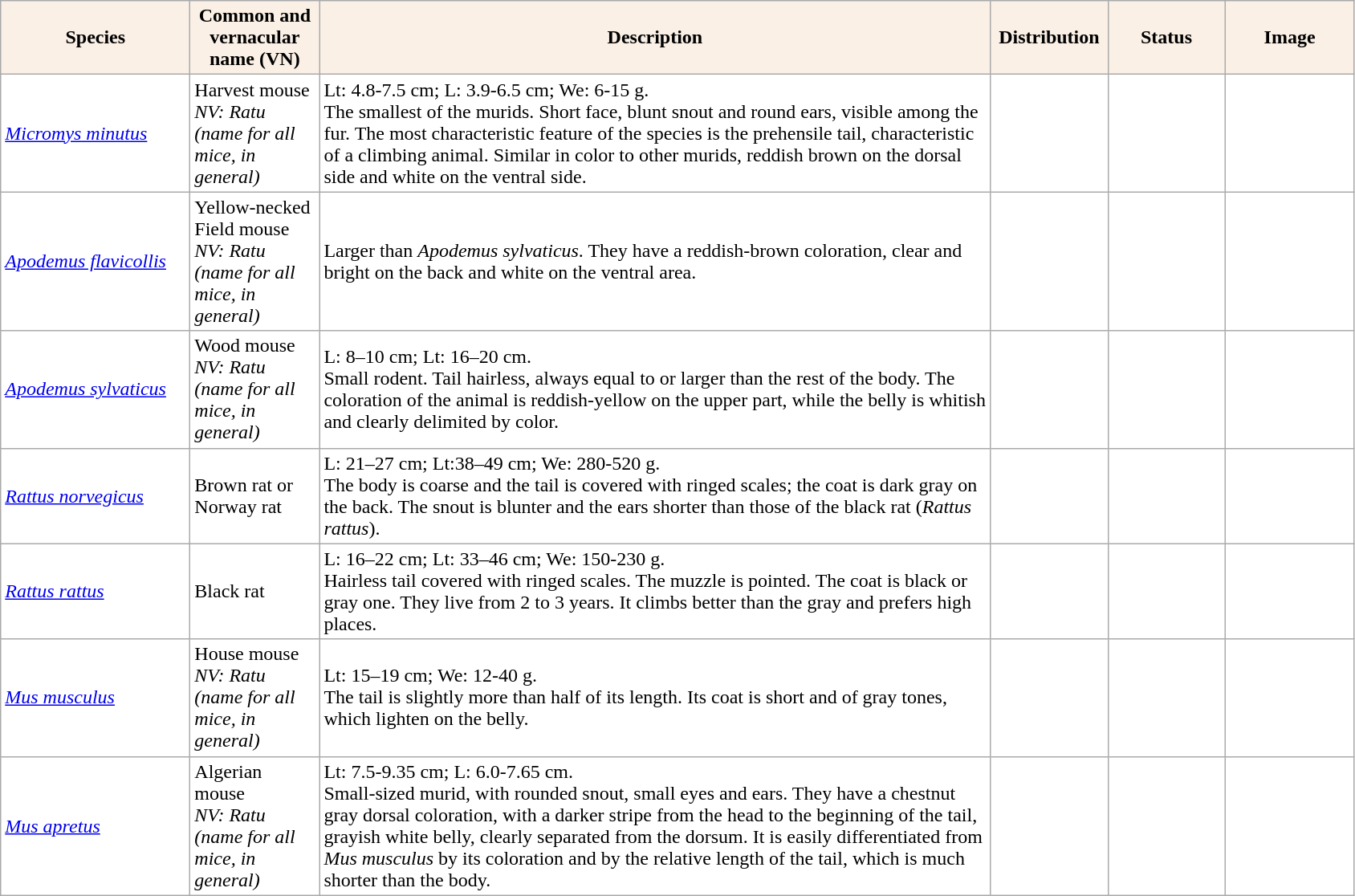<table class="sortable wikitable" border="0" style="background:#ffffff" align="top">
<tr>
<th scope="col" style="background-color:Linen; color:Black" width="150">Species</th>
<th scope="col" style="background-color:Linen; color:Black" width="100">Common and vernacular name (VN)</th>
<th scope="col" style="background:Linen; color:Black" width="550">Description</th>
<th scope="col" style="background-color:Linen; color:Black" width="90">Distribution</th>
<th scope="col" style="background-color:Linen; color:Black" width="90">Status</th>
<th scope="col" style="background:Linen; color:Black" width="100">Image</th>
</tr>
<tr>
<td style="background:#ffffff"><em><a href='#'>Micromys minutus</a></em></td>
<td>Harvest mouse<br><em>NV: Ratu (name for all mice, in general)</em></td>
<td>Lt: 4.8-7.5 cm; L: 3.9-6.5 cm; We: 6-15 g.<br>The smallest of the murids. Short face, blunt snout and round ears, visible among the fur. The most characteristic feature of the species is the prehensile tail, characteristic of a climbing animal. Similar in color to other murids, reddish brown on the dorsal side and white on the ventral side.</td>
<td></td>
<td></td>
<td></td>
</tr>
<tr>
<td><em><a href='#'>Apodemus flavicollis</a></em></td>
<td>Yellow-necked Field mouse<br><em>NV: Ratu (name for all mice, in general)</em></td>
<td>Larger than <em>Apodemus sylvaticus</em>. They have a reddish-brown coloration, clear and bright on the back and white on the ventral area.</td>
<td></td>
<td></td>
<td></td>
</tr>
<tr>
<td><em><a href='#'>Apodemus sylvaticus</a></em></td>
<td>Wood mouse<br><em>NV: Ratu (name for all mice, in general)</em></td>
<td>L: 8–10 cm; Lt: 16–20 cm.<br>Small rodent. Tail hairless, always equal to or larger than the rest of the body. The coloration of the animal is reddish-yellow on the upper part, while the belly is whitish and clearly delimited by color.</td>
<td></td>
<td></td>
<td></td>
</tr>
<tr>
<td><em><a href='#'>Rattus norvegicus</a></em></td>
<td>Brown rat or Norway rat</td>
<td>L: 21–27 cm; Lt:38–49 cm; We: 280-520 g.<br>The body is coarse and the tail is covered with ringed scales; the coat is dark gray on the back. The snout is blunter and the ears shorter than those of the black rat (<em>Rattus rattus</em>).</td>
<td></td>
<td></td>
<td></td>
</tr>
<tr>
<td><em><a href='#'>Rattus rattus</a></em></td>
<td>Black rat</td>
<td>L: 16–22 cm; Lt: 33–46 cm; We: 150-230 g.<br>Hairless tail covered with ringed scales. The muzzle is pointed. The coat is black or gray one. They live from 2 to 3 years. It climbs better than the gray and prefers high places.</td>
<td></td>
<td></td>
<td></td>
</tr>
<tr>
<td><em><a href='#'>Mus musculus</a></em></td>
<td>House mouse <em>NV: Ratu (name for all mice, in general)</em></td>
<td>Lt: 15–19 cm; We: 12-40 g.<br>The tail is slightly more than half of its length. Its coat is short and of gray tones, which lighten on the belly.</td>
<td></td>
<td></td>
<td></td>
</tr>
<tr>
<td><em><a href='#'>Mus apretus</a></em></td>
<td>Algerian mouse<br><em>NV: Ratu (name for all mice, in general)</em></td>
<td>Lt: 7.5-9.35 cm; L: 6.0-7.65 cm.<br>Small-sized murid, with rounded snout, small eyes and ears. They have a chestnut gray dorsal coloration, with a darker stripe from the head to the beginning of the tail, grayish white belly, clearly separated from the dorsum. It is easily differentiated from <em>Mus musculus</em> by its coloration and by the relative length of the tail, which is much shorter than the body.</td>
<td></td>
<td></td>
<td></td>
</tr>
</table>
